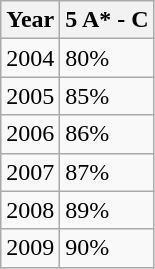<table class="wikitable">
<tr>
<th>Year</th>
<th>5 A* - C</th>
</tr>
<tr>
<td>2004</td>
<td>80%</td>
</tr>
<tr>
<td>2005</td>
<td>85%</td>
</tr>
<tr>
<td>2006</td>
<td>86%</td>
</tr>
<tr>
<td>2007</td>
<td>87%</td>
</tr>
<tr>
<td>2008</td>
<td>89%</td>
</tr>
<tr>
<td>2009</td>
<td>90%</td>
</tr>
</table>
